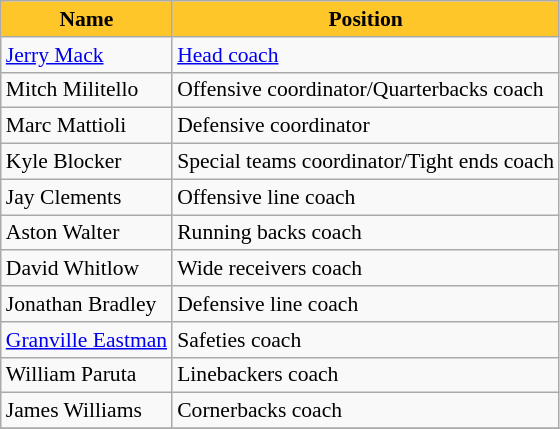<table class="wikitable" style="font-size:90%;">
<tr>
<th style="background:#ffc629;"><span>Name</span></th>
<th style="background:#ffc629;"><span>Position</span></th>
</tr>
<tr>
<td><a href='#'>Jerry Mack</a></td>
<td><a href='#'>Head coach</a></td>
</tr>
<tr>
<td>Mitch Militello</td>
<td>Offensive coordinator/Quarterbacks coach</td>
</tr>
<tr>
<td>Marc Mattioli</td>
<td>Defensive coordinator</td>
</tr>
<tr>
<td>Kyle Blocker</td>
<td>Special teams coordinator/Tight ends coach</td>
</tr>
<tr>
<td>Jay Clements</td>
<td>Offensive line coach</td>
</tr>
<tr>
<td>Aston Walter</td>
<td>Running backs coach</td>
</tr>
<tr>
<td>David Whitlow</td>
<td>Wide receivers coach</td>
</tr>
<tr>
<td>Jonathan Bradley</td>
<td>Defensive line coach</td>
</tr>
<tr>
<td><a href='#'>Granville Eastman</a></td>
<td>Safeties coach</td>
</tr>
<tr>
<td>William Paruta</td>
<td>Linebackers coach</td>
</tr>
<tr>
<td>James Williams</td>
<td>Cornerbacks coach</td>
</tr>
<tr>
</tr>
</table>
